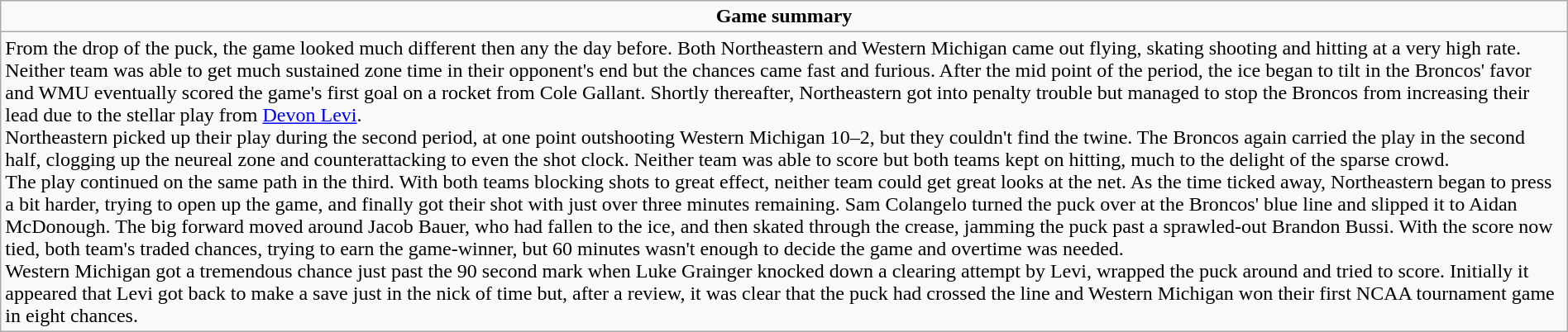<table role="presentation" class="wikitable mw-collapsible autocollapse" width=100%>
<tr>
<td align=center><strong>Game summary</strong></td>
</tr>
<tr>
<td>From the drop of the puck, the game looked much different then any the day before. Both Northeastern and Western Michigan came out flying, skating shooting and hitting at a very high rate. Neither team was able to get much sustained zone time in their opponent's end but the chances came fast and furious. After the mid point of the period, the ice began to tilt in the Broncos' favor and WMU eventually scored the game's first goal on a rocket from Cole Gallant. Shortly thereafter, Northeastern got into penalty trouble but managed to stop the Broncos from increasing their lead due to the stellar play from <a href='#'>Devon Levi</a>.<br>Northeastern picked up their play during the second period, at one point outshooting Western Michigan 10–2, but they couldn't find the twine. The Broncos again carried the play in the second half, clogging up the neureal zone and counterattacking to even the shot clock. Neither team was able to score but both teams kept on hitting, much to the delight of the sparse crowd.<br>The play continued on the same path in the third. With both teams blocking shots to great effect, neither team could get great looks at the net. As the time ticked away, Northeastern began to press a bit harder, trying to open up the game, and finally got their shot with just over three minutes remaining. Sam Colangelo turned the puck over at the Broncos' blue line and slipped it to Aidan McDonough. The big forward moved around Jacob Bauer, who had fallen to the ice, and then skated through the crease, jamming the puck past a sprawled-out Brandon Bussi. With the score now tied, both team's traded chances, trying to earn the game-winner, but 60 minutes wasn't enough to decide the game and overtime was needed.<br>Western Michigan got a tremendous chance just past the 90 second mark when Luke Grainger knocked down a clearing attempt by Levi, wrapped the puck around and tried to score. Initially it appeared that Levi got back to make a save just in the nick of time but, after a review, it was clear that the puck had crossed the line and Western Michigan won their first NCAA tournament game in eight chances.</td>
</tr>
</table>
